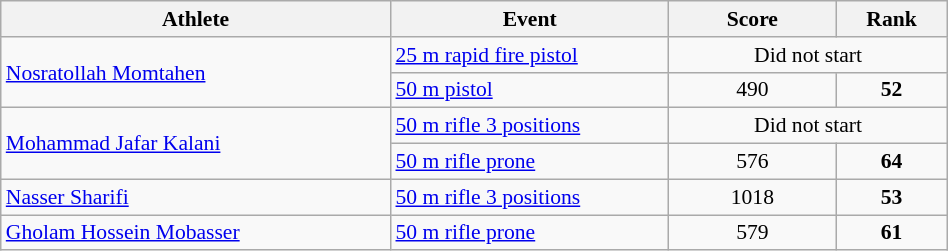<table class="wikitable" width="50%" style="text-align:center; font-size:90%">
<tr>
<th width="35%">Athlete</th>
<th width="25%">Event</th>
<th width="15%">Score</th>
<th width="10%">Rank</th>
</tr>
<tr>
<td rowspan=2 align="left"><a href='#'>Nosratollah Momtahen</a></td>
<td align="left"><a href='#'>25 m rapid fire pistol</a></td>
<td colspan=2>Did not start</td>
</tr>
<tr>
<td align="left"><a href='#'>50 m pistol</a></td>
<td>490</td>
<td><strong>52</strong></td>
</tr>
<tr>
<td rowspan=2 align="left"><a href='#'>Mohammad Jafar Kalani</a></td>
<td align="left"><a href='#'>50 m rifle 3 positions</a></td>
<td colspan=2>Did not start</td>
</tr>
<tr>
<td align="left"><a href='#'>50 m rifle prone</a></td>
<td>576</td>
<td><strong>64</strong></td>
</tr>
<tr>
<td align="left"><a href='#'>Nasser Sharifi</a></td>
<td align="left"><a href='#'>50 m rifle 3 positions</a></td>
<td>1018</td>
<td><strong>53</strong></td>
</tr>
<tr>
<td align="left"><a href='#'>Gholam Hossein Mobasser</a></td>
<td align="left"><a href='#'>50 m rifle prone</a></td>
<td>579</td>
<td><strong>61</strong></td>
</tr>
</table>
